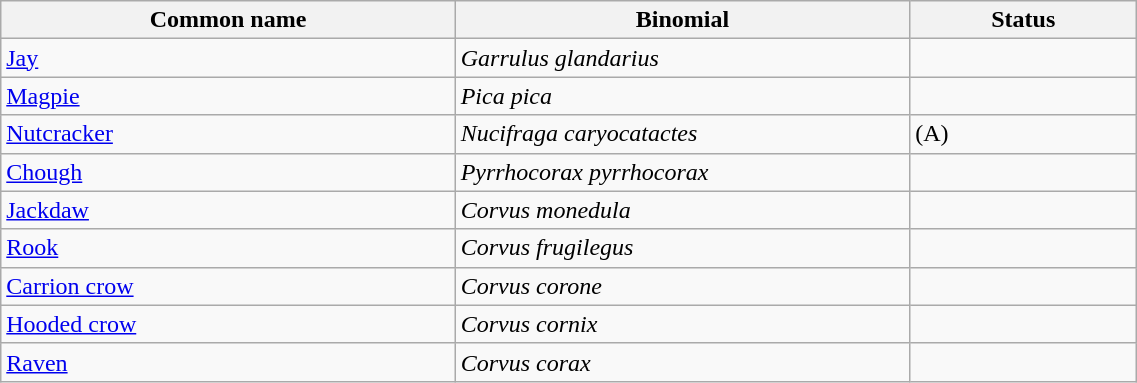<table style="width:60%;" class="wikitable">
<tr>
<th width=40%>Common name</th>
<th width=40%>Binomial</th>
<th width=20%>Status</th>
</tr>
<tr>
<td><a href='#'>Jay</a></td>
<td><em>Garrulus glandarius</em></td>
<td></td>
</tr>
<tr>
<td><a href='#'>Magpie</a></td>
<td><em>Pica pica</em></td>
<td></td>
</tr>
<tr>
<td><a href='#'>Nutcracker</a></td>
<td><em>Nucifraga caryocatactes</em></td>
<td>(A)</td>
</tr>
<tr>
<td><a href='#'>Chough</a></td>
<td><em>Pyrrhocorax pyrrhocorax</em></td>
<td></td>
</tr>
<tr>
<td><a href='#'>Jackdaw</a></td>
<td><em>Corvus monedula</em></td>
<td></td>
</tr>
<tr>
<td><a href='#'>Rook</a></td>
<td><em>Corvus frugilegus</em></td>
<td></td>
</tr>
<tr>
<td><a href='#'>Carrion crow</a></td>
<td><em>Corvus corone</em></td>
<td></td>
</tr>
<tr>
<td><a href='#'>Hooded crow</a></td>
<td><em>Corvus cornix</em></td>
<td></td>
</tr>
<tr>
<td><a href='#'>Raven</a></td>
<td><em>Corvus corax</em></td>
<td></td>
</tr>
</table>
